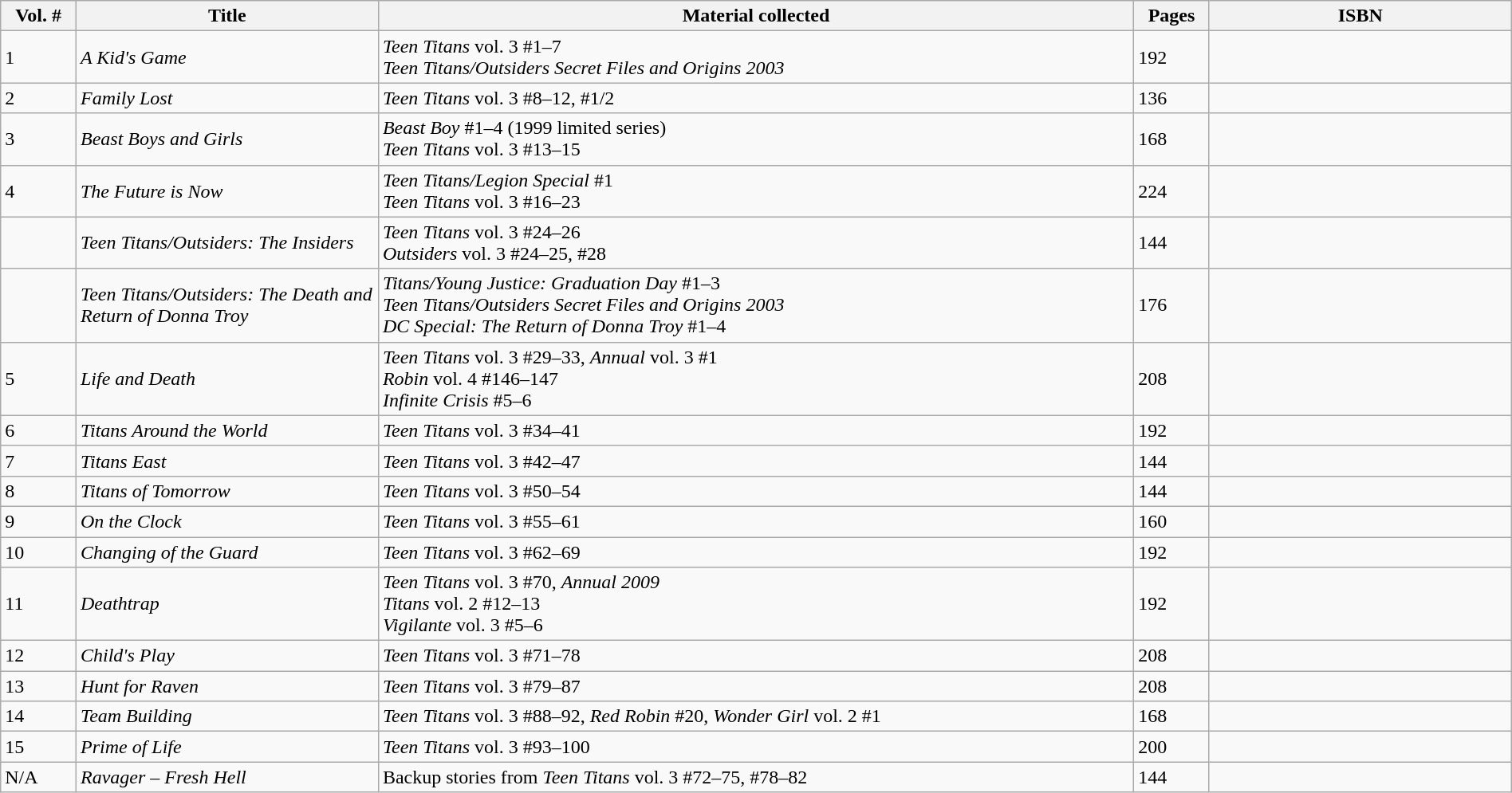<table class="wikitable" style="width:100%;">
<tr>
<th style="width:5%;">Vol. #</th>
<th style="width:20%;">Title</th>
<th style="width:50%;">Material collected</th>
<th style="width:5%;">Pages</th>
<th style="width:20%;">ISBN</th>
</tr>
<tr>
<td>1</td>
<td><em>A Kid's Game</em></td>
<td><em>Teen Titans</em> vol. 3 #1–7<br><em>Teen Titans/Outsiders Secret Files and Origins 2003</em></td>
<td>192</td>
<td></td>
</tr>
<tr>
<td>2</td>
<td><em>Family Lost</em></td>
<td><em>Teen Titans</em> vol. 3 #8–12, #1/2</td>
<td>136</td>
<td></td>
</tr>
<tr>
<td>3</td>
<td><em>Beast Boys and Girls</em></td>
<td><em>Beast Boy</em> #1–4 (1999 limited series)<br><em>Teen Titans</em> vol. 3 #13–15</td>
<td>168</td>
<td></td>
</tr>
<tr>
<td>4</td>
<td><em>The Future is Now</em></td>
<td><em>Teen Titans/Legion Special</em> #1<br><em>Teen Titans</em> vol. 3 #16–23</td>
<td>224</td>
<td></td>
</tr>
<tr>
<td></td>
<td><em>Teen Titans/Outsiders: The Insiders</em></td>
<td><em>Teen Titans</em> vol. 3 #24–26<br><em>Outsiders</em> vol. 3 #24–25, #28</td>
<td>144</td>
<td></td>
</tr>
<tr>
<td></td>
<td><em>Teen Titans/Outsiders: The Death and Return of Donna Troy</em></td>
<td><em>Titans/Young Justice: Graduation Day</em> #1–3<br><em>Teen Titans/Outsiders Secret Files and Origins 2003</em><br><em>DC Special: The Return of Donna Troy</em> #1–4</td>
<td>176</td>
<td></td>
</tr>
<tr>
<td>5</td>
<td><em>Life and Death</em></td>
<td><em>Teen Titans</em> vol. 3 #29–33, <em>Annual</em> vol. 3 #1<br><em>Robin</em> vol. 4 #146–147<br><em>Infinite Crisis</em> #5–6</td>
<td>208</td>
<td></td>
</tr>
<tr>
<td>6</td>
<td><em>Titans Around the World</em></td>
<td><em>Teen Titans</em> vol. 3 #34–41</td>
<td>192</td>
<td></td>
</tr>
<tr>
<td>7</td>
<td><em>Titans East</em></td>
<td><em>Teen Titans</em> vol. 3 #42–47</td>
<td>144</td>
<td></td>
</tr>
<tr>
<td>8</td>
<td><em>Titans of Tomorrow</em></td>
<td><em>Teen Titans</em> vol. 3 #50–54</td>
<td>144</td>
<td></td>
</tr>
<tr>
<td>9</td>
<td><em>On the Clock</em></td>
<td><em>Teen Titans</em> vol. 3 #55–61</td>
<td>160</td>
<td></td>
</tr>
<tr>
<td>10</td>
<td><em>Changing of the Guard</em></td>
<td><em>Teen Titans</em> vol. 3 #62–69</td>
<td>192</td>
<td></td>
</tr>
<tr>
<td>11</td>
<td><em>Deathtrap</em></td>
<td><em>Teen Titans</em> vol. 3 #70, <em>Annual 2009</em><br><em>Titans</em> vol. 2 #12–13<br><em>Vigilante</em> vol. 3 #5–6</td>
<td>192</td>
<td></td>
</tr>
<tr>
<td>12</td>
<td><em>Child's Play</em></td>
<td><em>Teen Titans</em> vol. 3 #71–78</td>
<td>208</td>
<td></td>
</tr>
<tr>
<td>13</td>
<td><em>Hunt for Raven</em></td>
<td><em>Teen Titans</em> vol. 3 #79–87</td>
<td>208</td>
<td></td>
</tr>
<tr>
<td>14</td>
<td><em>Team Building</em></td>
<td><em>Teen Titans</em> vol. 3 #88–92, <em>Red Robin</em> #20, <em>Wonder Girl</em> vol. 2 #1</td>
<td>168</td>
<td></td>
</tr>
<tr>
<td>15</td>
<td><em>Prime of Life</em></td>
<td><em>Teen Titans</em> vol. 3 #93–100</td>
<td>200</td>
<td></td>
</tr>
<tr>
<td>N/A</td>
<td><em>Ravager – Fresh Hell</em></td>
<td>Backup stories from <em>Teen Titans</em> vol. 3 #72–75, #78–82</td>
<td>144</td>
<td></td>
</tr>
</table>
